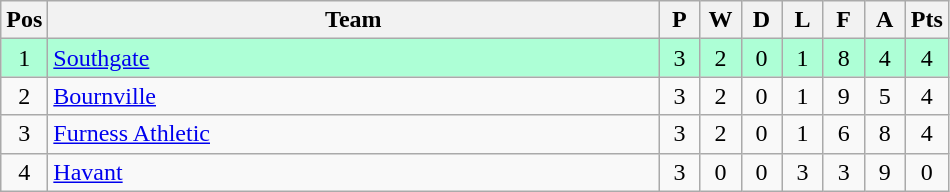<table class="wikitable" style="font-size: 100%">
<tr>
<th width=20>Pos</th>
<th width=400>Team</th>
<th width=20>P</th>
<th width=20>W</th>
<th width=20>D</th>
<th width=20>L</th>
<th width=20>F</th>
<th width=20>A</th>
<th width=20>Pts</th>
</tr>
<tr align=center style="background: #ADFFD6;">
<td>1</td>
<td align="left"><a href='#'>Southgate</a></td>
<td>3</td>
<td>2</td>
<td>0</td>
<td>1</td>
<td>8</td>
<td>4</td>
<td>4</td>
</tr>
<tr align=center>
<td>2</td>
<td align="left"><a href='#'>Bournville</a></td>
<td>3</td>
<td>2</td>
<td>0</td>
<td>1</td>
<td>9</td>
<td>5</td>
<td>4</td>
</tr>
<tr align=center>
<td>3</td>
<td align="left"><a href='#'>Furness Athletic</a></td>
<td>3</td>
<td>2</td>
<td>0</td>
<td>1</td>
<td>6</td>
<td>8</td>
<td>4</td>
</tr>
<tr align=center>
<td>4</td>
<td align="left"><a href='#'>Havant</a></td>
<td>3</td>
<td>0</td>
<td>0</td>
<td>3</td>
<td>3</td>
<td>9</td>
<td>0</td>
</tr>
</table>
